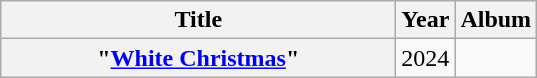<table class="wikitable plainrowheaders" style="text-align:center;">
<tr>
<th scope="col" style="width:16em;">Title</th>
<th scope="col" style="width:1em;">Year</th>
<th scope="col">Album</th>
</tr>
<tr>
<th scope="row">"<a href='#'>White Christmas</a>"<br></th>
<td>2024</td>
<td></td>
</tr>
</table>
